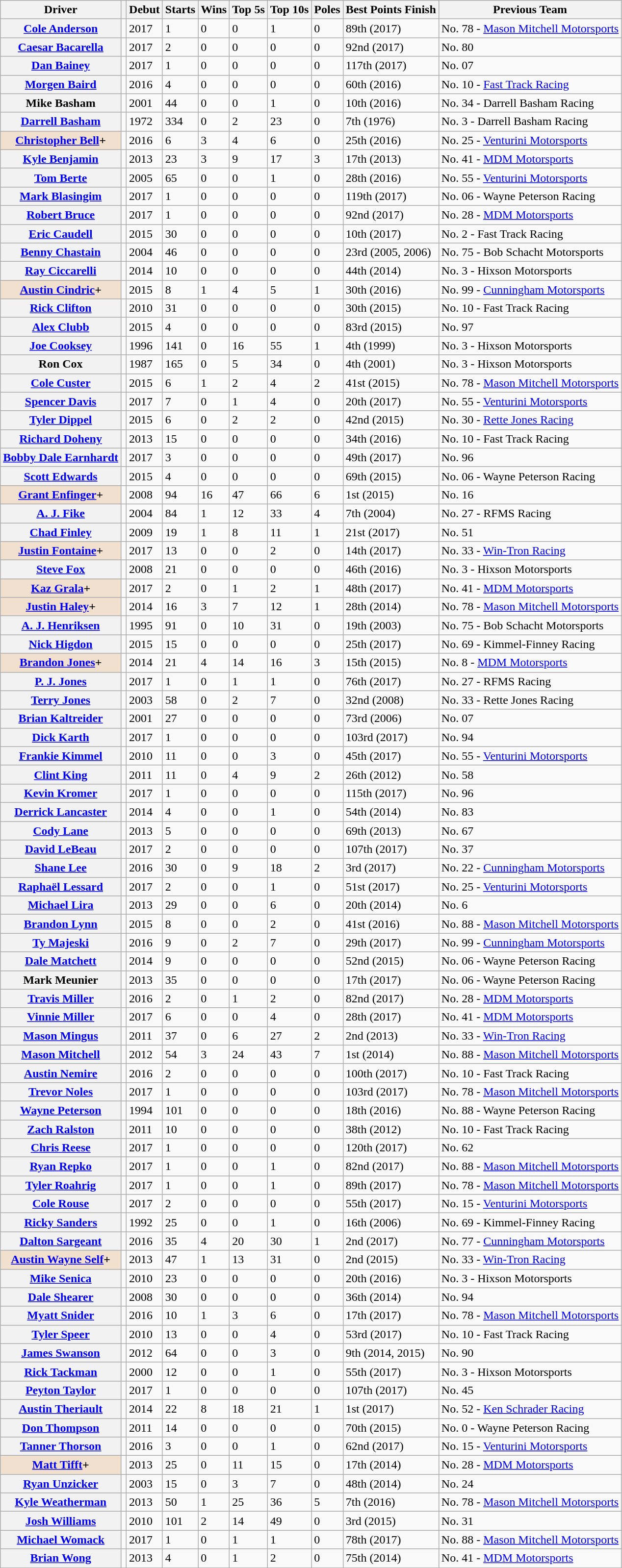<table class="wikitable sortable sortable" style="font-size: 100%;">
<tr>
<th>Driver</th>
<th></th>
<th>Debut</th>
<th>Starts</th>
<th>Wins</th>
<th>Top 5s</th>
<th>Top 10s</th>
<th>Poles</th>
<th>Best Points Finish</th>
<th>Previous Team</th>
</tr>
<tr>
<th><a href='#'>Cole Anderson</a></th>
<td></td>
<td>2017</td>
<td>1</td>
<td>0</td>
<td>0</td>
<td>1</td>
<td>0</td>
<td>89th (2017)</td>
<td>No. 78 - <a href='#'>Mason Mitchell Motorsports</a></td>
</tr>
<tr>
<th><a href='#'>Caesar Bacarella</a></th>
<td></td>
<td>2017</td>
<td>2</td>
<td>0</td>
<td>0</td>
<td>0</td>
<td>0</td>
<td>92nd (2017)</td>
<td>No. 80</td>
</tr>
<tr>
<th><a href='#'>Dan Bainey</a></th>
<td></td>
<td>2017</td>
<td>1</td>
<td>0</td>
<td>0</td>
<td>0</td>
<td>0</td>
<td>117th (2017)</td>
<td>No. 07</td>
</tr>
<tr>
<th><a href='#'>Morgen Baird</a></th>
<td></td>
<td>2016</td>
<td>4</td>
<td>0</td>
<td>0</td>
<td>0</td>
<td>0</td>
<td>60th (2016)</td>
<td>No. 10 - <a href='#'>Fast Track Racing</a></td>
</tr>
<tr>
<th>Mike Basham</th>
<td></td>
<td>2001</td>
<td>44</td>
<td>0</td>
<td>0</td>
<td>1</td>
<td>0</td>
<td>10th (2016)</td>
<td>No. 34 - Darrell Basham Racing</td>
</tr>
<tr>
<th><a href='#'>Darrell Basham</a></th>
<td></td>
<td>1972</td>
<td>334</td>
<td>0</td>
<td>2</td>
<td>23</td>
<td>0</td>
<td>7th (1976)</td>
<td>No. 3 - Darrell Basham Racing</td>
</tr>
<tr>
<th style="background-color:#F2E0CE"><a href='#'>Christopher Bell</a>+</th>
<td></td>
<td>2016</td>
<td>6</td>
<td>3</td>
<td>4</td>
<td>6</td>
<td>0</td>
<td>25th (2016)</td>
<td>No. 25 - <a href='#'>Venturini Motorsports</a></td>
</tr>
<tr>
<th><a href='#'>Kyle Benjamin</a></th>
<td></td>
<td>2013</td>
<td>23</td>
<td>3</td>
<td>9</td>
<td>17</td>
<td>3</td>
<td>17th (2013)</td>
<td>No. 41 - <a href='#'>MDM Motorsports</a></td>
</tr>
<tr>
<th><a href='#'>Tom Berte</a></th>
<td></td>
<td>2005</td>
<td>65</td>
<td>0</td>
<td>0</td>
<td>1</td>
<td>0</td>
<td>28th (2016)</td>
<td>No. 55 - <a href='#'>Venturini Motorsports</a></td>
</tr>
<tr>
<th><a href='#'>Mark Blasingim</a></th>
<td></td>
<td>2017</td>
<td>1</td>
<td>0</td>
<td>0</td>
<td>0</td>
<td>0</td>
<td>119th (2017)</td>
<td>No. 06 - Wayne Peterson Racing</td>
</tr>
<tr>
<th><a href='#'>Robert Bruce</a></th>
<td></td>
<td>2017</td>
<td>1</td>
<td>0</td>
<td>0</td>
<td>0</td>
<td>0</td>
<td>92nd (2017)</td>
<td>No. 28 - <a href='#'>MDM Motorsports</a></td>
</tr>
<tr>
<th><a href='#'>Eric Caudell</a></th>
<td></td>
<td>2015</td>
<td>30</td>
<td>0</td>
<td>0</td>
<td>0</td>
<td>0</td>
<td>10th (2017)</td>
<td>No. 2 - Fast Track Racing</td>
</tr>
<tr>
<th><a href='#'>Benny Chastain</a></th>
<td></td>
<td>2004</td>
<td>46</td>
<td>0</td>
<td>0</td>
<td>0</td>
<td>0</td>
<td>23rd (2005, 2006)</td>
<td>No. 75 - Bob Schacht Motorsports</td>
</tr>
<tr>
<th><a href='#'>Ray Ciccarelli</a></th>
<td></td>
<td>2014</td>
<td>10</td>
<td>0</td>
<td>0</td>
<td>0</td>
<td>0</td>
<td>44th (2014)</td>
<td>No. 3 - Hixson Motorsports</td>
</tr>
<tr>
<th style="background-color:#F2E0CE"><a href='#'>Austin Cindric</a>+</th>
<td></td>
<td>2015</td>
<td>8</td>
<td>1</td>
<td>4</td>
<td>5</td>
<td>1</td>
<td>30th (2016)</td>
<td>No. 99 - <a href='#'>Cunningham Motorsports</a></td>
</tr>
<tr>
<th><a href='#'>Rick Clifton</a></th>
<td></td>
<td>2010</td>
<td>31</td>
<td>0</td>
<td>0</td>
<td>0</td>
<td>0</td>
<td>30th (2015)</td>
<td>No. 10 - Fast Track Racing</td>
</tr>
<tr>
<th><a href='#'>Alex Clubb</a></th>
<td></td>
<td>2015</td>
<td>4</td>
<td>0</td>
<td>0</td>
<td>0</td>
<td>0</td>
<td>83rd (2015)</td>
<td>No. 97</td>
</tr>
<tr>
<th><a href='#'>Joe Cooksey</a></th>
<td></td>
<td>1996</td>
<td>141</td>
<td>0</td>
<td>16</td>
<td>55</td>
<td>1</td>
<td>4th (1999)</td>
<td>No. 3 - Hixson Motorsports</td>
</tr>
<tr>
<th>Ron Cox</th>
<td></td>
<td>1987</td>
<td>165</td>
<td>0</td>
<td>5</td>
<td>34</td>
<td>0</td>
<td>4th (2001)</td>
<td>No. 3 - Hixson Motorsports</td>
</tr>
<tr>
<th><a href='#'>Cole Custer</a></th>
<td></td>
<td>2015</td>
<td>6</td>
<td>1</td>
<td>2</td>
<td>4</td>
<td>2</td>
<td>41st (2015)</td>
<td>No. 78 - <a href='#'>Mason Mitchell Motorsports</a></td>
</tr>
<tr>
<th><a href='#'>Spencer Davis</a></th>
<td></td>
<td>2017</td>
<td>7</td>
<td>0</td>
<td>1</td>
<td>4</td>
<td>0</td>
<td>20th (2017)</td>
<td>No. 55 - <a href='#'>Venturini Motorsports</a></td>
</tr>
<tr>
<th><a href='#'>Tyler Dippel</a></th>
<td></td>
<td>2015</td>
<td>6</td>
<td>0</td>
<td>2</td>
<td>2</td>
<td>0</td>
<td>42nd (2015)</td>
<td>No. 30 - <a href='#'>Rette Jones Racing</a></td>
</tr>
<tr>
<th><a href='#'>Richard Doheny</a></th>
<td></td>
<td>2013</td>
<td>15</td>
<td>0</td>
<td>0</td>
<td>0</td>
<td>0</td>
<td>34th (2016)</td>
<td>No. 10 - Fast Track Racing</td>
</tr>
<tr>
<th><a href='#'>Bobby Dale Earnhardt</a></th>
<td></td>
<td>2017</td>
<td>3</td>
<td>0</td>
<td>0</td>
<td>0</td>
<td>0</td>
<td>49th (2017)</td>
<td>No. 96</td>
</tr>
<tr>
<th><a href='#'>Scott Edwards</a></th>
<td></td>
<td>2015</td>
<td>4</td>
<td>0</td>
<td>0</td>
<td>0</td>
<td>0</td>
<td>69th (2015)</td>
<td>No. 06 - Wayne Peterson Racing</td>
</tr>
<tr>
<th style="background-color:#F2E0CE"><a href='#'>Grant Enfinger</a>+</th>
<td></td>
<td>2008</td>
<td>94</td>
<td>16</td>
<td>47</td>
<td>66</td>
<td>6</td>
<td>1st (2015)</td>
<td>No. 16</td>
</tr>
<tr>
<th><a href='#'>A. J. Fike</a></th>
<td></td>
<td>2004</td>
<td>84</td>
<td>1</td>
<td>12</td>
<td>33</td>
<td>4</td>
<td>7th (2004)</td>
<td>No. 27 - RFMS Racing</td>
</tr>
<tr>
<th><a href='#'>Chad Finley</a></th>
<td></td>
<td>2009</td>
<td>19</td>
<td>1</td>
<td>8</td>
<td>11</td>
<td>1</td>
<td>21st (2017)</td>
<td>No. 51</td>
</tr>
<tr>
<th style="background-color:#F2E0CE"><a href='#'>Justin Fontaine</a>+</th>
<td></td>
<td>2017</td>
<td>13</td>
<td>0</td>
<td>0</td>
<td>2</td>
<td>0</td>
<td>14th (2017)</td>
<td>No. 33 - <a href='#'>Win-Tron Racing</a></td>
</tr>
<tr>
<th><a href='#'>Steve Fox</a></th>
<td></td>
<td>2008</td>
<td>21</td>
<td>0</td>
<td>0</td>
<td>0</td>
<td>0</td>
<td>46th (2016)</td>
<td>No. 3 - Hixson Motorsports</td>
</tr>
<tr>
<th style="background-color:#F2E0CE"><a href='#'>Kaz Grala</a>+</th>
<td></td>
<td>2017</td>
<td>2</td>
<td>0</td>
<td>1</td>
<td>2</td>
<td>1</td>
<td>48th (2017)</td>
<td>No. 41 - <a href='#'>MDM Motorsports</a></td>
</tr>
<tr>
<th style="background-color:#F2E0CE"><a href='#'>Justin Haley</a>+</th>
<td></td>
<td>2014</td>
<td>16</td>
<td>3</td>
<td>7</td>
<td>12</td>
<td>1</td>
<td>28th (2014)</td>
<td>No. 78 - <a href='#'>Mason Mitchell Motorsports</a></td>
</tr>
<tr>
<th><a href='#'>A. J. Henriksen</a></th>
<td></td>
<td>1995</td>
<td>91</td>
<td>0</td>
<td>10</td>
<td>31</td>
<td>0</td>
<td>19th (2003)</td>
<td>No. 75 - Bob Schacht Motorsports</td>
</tr>
<tr>
<th><a href='#'>Nick Higdon</a></th>
<td></td>
<td>2015</td>
<td>15</td>
<td>0</td>
<td>0</td>
<td>0</td>
<td>0</td>
<td>25th (2017)</td>
<td>No. 69 - Kimmel-Finney Racing</td>
</tr>
<tr>
<th style="background-color:#F2E0CE"><a href='#'>Brandon Jones</a>+</th>
<td></td>
<td>2014</td>
<td>21</td>
<td>4</td>
<td>14</td>
<td>16</td>
<td>3</td>
<td>15th (2015)</td>
<td>No. 8 - <a href='#'>MDM Motorsports</a></td>
</tr>
<tr>
<th><a href='#'>P. J. Jones</a></th>
<td></td>
<td>2017</td>
<td>1</td>
<td>0</td>
<td>1</td>
<td>1</td>
<td>0</td>
<td>76th (2017)</td>
<td>No. 27 - RFMS Racing</td>
</tr>
<tr>
<th><a href='#'>Terry Jones</a></th>
<td></td>
<td>2003</td>
<td>58</td>
<td>0</td>
<td>2</td>
<td>7</td>
<td>0</td>
<td>32nd (2008)</td>
<td>No. 33 - Rette Jones Racing</td>
</tr>
<tr>
<th><a href='#'>Brian Kaltreider</a></th>
<td></td>
<td>2001</td>
<td>27</td>
<td>0</td>
<td>0</td>
<td>0</td>
<td>0</td>
<td>73rd (2006)</td>
<td>No. 07</td>
</tr>
<tr>
<th><a href='#'>Dick Karth</a></th>
<td></td>
<td>2017</td>
<td>1</td>
<td>0</td>
<td>0</td>
<td>0</td>
<td>0</td>
<td>103rd (2017)</td>
<td>No. 94</td>
</tr>
<tr>
<th><a href='#'>Frankie Kimmel</a></th>
<td></td>
<td>2010</td>
<td>11</td>
<td>0</td>
<td>0</td>
<td>3</td>
<td>0</td>
<td>45th (2017)</td>
<td>No. 55 - <a href='#'>Venturini Motorsports</a></td>
</tr>
<tr>
<th><a href='#'>Clint King</a></th>
<td></td>
<td>2011</td>
<td>11</td>
<td>0</td>
<td>4</td>
<td>9</td>
<td>2</td>
<td>26th (2012)</td>
<td>No. 58</td>
</tr>
<tr>
<th><a href='#'>Kevin Kromer</a></th>
<td></td>
<td>2017</td>
<td>1</td>
<td>0</td>
<td>0</td>
<td>0</td>
<td>0</td>
<td>115th (2017)</td>
<td>No. 96</td>
</tr>
<tr>
<th><a href='#'>Derrick Lancaster</a></th>
<td></td>
<td>2014</td>
<td>4</td>
<td>0</td>
<td>0</td>
<td>1</td>
<td>0</td>
<td>54th (2014)</td>
<td>No. 83</td>
</tr>
<tr>
<th><a href='#'>Cody Lane</a></th>
<td></td>
<td>2013</td>
<td>5</td>
<td>0</td>
<td>0</td>
<td>0</td>
<td>0</td>
<td>69th (2013)</td>
<td>No. 67</td>
</tr>
<tr>
<th><a href='#'>David LeBeau</a></th>
<td></td>
<td>2017</td>
<td>2</td>
<td>0</td>
<td>0</td>
<td>0</td>
<td>0</td>
<td>107th (2017)</td>
<td>No. 37</td>
</tr>
<tr>
<th><a href='#'>Shane Lee</a></th>
<td></td>
<td>2016</td>
<td>30</td>
<td>0</td>
<td>9</td>
<td>18</td>
<td>2</td>
<td>3rd (2017)</td>
<td>No. 22 - <a href='#'>Cunningham Motorsports</a></td>
</tr>
<tr>
<th><a href='#'>Raphaël Lessard</a></th>
<td></td>
<td>2017</td>
<td>2</td>
<td>0</td>
<td>0</td>
<td>1</td>
<td>0</td>
<td>51st (2017)</td>
<td>No. 25 - <a href='#'>Venturini Motorsports</a></td>
</tr>
<tr>
<th><a href='#'>Michael Lira</a></th>
<td></td>
<td>2013</td>
<td>29</td>
<td>0</td>
<td>0</td>
<td>6</td>
<td>0</td>
<td>20th (2014)</td>
<td>No. 6</td>
</tr>
<tr>
<th><a href='#'>Brandon Lynn</a></th>
<td></td>
<td>2015</td>
<td>8</td>
<td>0</td>
<td>0</td>
<td>2</td>
<td>0</td>
<td>41st (2016)</td>
<td>No. 88 - <a href='#'>Mason Mitchell Motorsports</a></td>
</tr>
<tr>
<th><a href='#'>Ty Majeski</a></th>
<td></td>
<td>2016</td>
<td>9</td>
<td>0</td>
<td>2</td>
<td>7</td>
<td>0</td>
<td>29th (2017)</td>
<td>No. 99 - <a href='#'>Cunningham Motorsports</a></td>
</tr>
<tr>
<th><a href='#'>Dale Matchett</a></th>
<td></td>
<td>2014</td>
<td>9</td>
<td>0</td>
<td>0</td>
<td>0</td>
<td>0</td>
<td>52nd (2015)</td>
<td>No. 06 - Wayne Peterson Racing</td>
</tr>
<tr>
<th>Mark Meunier</th>
<td></td>
<td>2013</td>
<td>35</td>
<td>0</td>
<td>0</td>
<td>0</td>
<td>0</td>
<td>17th (2017)</td>
<td>No. 06 - Wayne Peterson Racing</td>
</tr>
<tr>
<th><a href='#'>Travis Miller</a></th>
<td></td>
<td>2016</td>
<td>2</td>
<td>0</td>
<td>1</td>
<td>2</td>
<td>0</td>
<td>82nd (2017)</td>
<td>No. 28 - <a href='#'>MDM Motorsports</a></td>
</tr>
<tr>
<th><a href='#'>Vinnie Miller</a></th>
<td></td>
<td>2017</td>
<td>6</td>
<td>0</td>
<td>0</td>
<td>4</td>
<td>0</td>
<td>28th (2017)</td>
<td>No. 41 - <a href='#'>MDM Motorsports</a></td>
</tr>
<tr>
<th><a href='#'>Mason Mingus</a></th>
<td></td>
<td>2011</td>
<td>37</td>
<td>0</td>
<td>6</td>
<td>27</td>
<td>2</td>
<td>2nd (2013)</td>
<td>No. 33 - <a href='#'>Win-Tron Racing</a></td>
</tr>
<tr>
<th><a href='#'>Mason Mitchell</a></th>
<td></td>
<td>2012</td>
<td>54</td>
<td>3</td>
<td>24</td>
<td>43</td>
<td>7</td>
<td>1st (2014)</td>
<td>No. 88 - <a href='#'>Mason Mitchell Motorsports</a></td>
</tr>
<tr>
<th><a href='#'>Austin Nemire</a></th>
<td></td>
<td>2016</td>
<td>2</td>
<td>0</td>
<td>0</td>
<td>0</td>
<td>0</td>
<td>100th (2017)</td>
<td>No. 10 - Fast Track Racing</td>
</tr>
<tr>
<th><a href='#'>Trevor Noles</a></th>
<td></td>
<td>2017</td>
<td>1</td>
<td>0</td>
<td>0</td>
<td>0</td>
<td>0</td>
<td>103rd (2017)</td>
<td>No. 78 - <a href='#'>Mason Mitchell Motorsports</a></td>
</tr>
<tr>
<th><a href='#'>Wayne Peterson</a></th>
<td></td>
<td>1994</td>
<td>101</td>
<td>0</td>
<td>0</td>
<td>0</td>
<td>0</td>
<td>18th (2016)</td>
<td>No. 88 - Wayne Peterson Racing</td>
</tr>
<tr>
<th><a href='#'>Zach Ralston</a></th>
<td></td>
<td>2011</td>
<td>10</td>
<td>0</td>
<td>0</td>
<td>0</td>
<td>0</td>
<td>38th (2012)</td>
<td>No. 10 - Fast Track Racing</td>
</tr>
<tr>
<th><a href='#'>Chris Reese</a></th>
<td></td>
<td>2017</td>
<td>1</td>
<td>0</td>
<td>0</td>
<td>0</td>
<td>0</td>
<td>120th (2017)</td>
<td>No. 62</td>
</tr>
<tr>
<th><a href='#'>Ryan Repko</a></th>
<td></td>
<td>2017</td>
<td>1</td>
<td>0</td>
<td>0</td>
<td>1</td>
<td>0</td>
<td>82nd (2017)</td>
<td>No. 88 - <a href='#'>Mason Mitchell Motorsports</a></td>
</tr>
<tr>
<th><a href='#'>Tyler Roahrig</a></th>
<td></td>
<td>2017</td>
<td>1</td>
<td>0</td>
<td>0</td>
<td>1</td>
<td>0</td>
<td>89th (2017)</td>
<td>No. 78 - <a href='#'>Mason Mitchell Motorsports</a></td>
</tr>
<tr>
<th><a href='#'>Cole Rouse</a></th>
<td></td>
<td>2017</td>
<td>2</td>
<td>0</td>
<td>0</td>
<td>0</td>
<td>0</td>
<td>55th (2017)</td>
<td>No. 15 - <a href='#'>Venturini Motorsports</a></td>
</tr>
<tr>
<th><a href='#'>Ricky Sanders</a></th>
<td></td>
<td>1992</td>
<td>25</td>
<td>0</td>
<td>0</td>
<td>1</td>
<td>0</td>
<td>16th (2006)</td>
<td>No. 69 - Kimmel-Finney Racing</td>
</tr>
<tr>
<th><a href='#'>Dalton Sargeant</a></th>
<td></td>
<td>2016</td>
<td>35</td>
<td>4</td>
<td>20</td>
<td>30</td>
<td>1</td>
<td>2nd (2017)</td>
<td>No. 77 - <a href='#'>Cunningham Motorsports</a></td>
</tr>
<tr>
<th style="background-color:#F2E0CE"><a href='#'>Austin Wayne Self</a>+</th>
<td></td>
<td>2013</td>
<td>47</td>
<td>1</td>
<td>13</td>
<td>31</td>
<td>0</td>
<td>2nd (2015)</td>
<td>No. 33 - <a href='#'>Win-Tron Racing</a></td>
</tr>
<tr>
<th><a href='#'>Mike Senica</a></th>
<td></td>
<td>2010</td>
<td>23</td>
<td>0</td>
<td>0</td>
<td>0</td>
<td>0</td>
<td>20th (2016)</td>
<td>No. 3 - Hixson Motorsports</td>
</tr>
<tr>
<th><a href='#'>Dale Shearer</a></th>
<td></td>
<td>2008</td>
<td>30</td>
<td>0</td>
<td>0</td>
<td>0</td>
<td>0</td>
<td>36th (2014)</td>
<td>No. 94</td>
</tr>
<tr>
<th><a href='#'>Myatt Snider</a></th>
<td></td>
<td>2016</td>
<td>10</td>
<td>1</td>
<td>3</td>
<td>6</td>
<td>0</td>
<td>17th (2017)</td>
<td>No. 78 - <a href='#'>Mason Mitchell Motorsports</a></td>
</tr>
<tr>
<th><a href='#'>Tyler Speer</a></th>
<td></td>
<td>2010</td>
<td>13</td>
<td>0</td>
<td>0</td>
<td>4</td>
<td>0</td>
<td>53rd (2017)</td>
<td>No. 10 - Fast Track Racing</td>
</tr>
<tr>
<th><a href='#'>James Swanson</a></th>
<td></td>
<td>2012</td>
<td>64</td>
<td>0</td>
<td>0</td>
<td>3</td>
<td>0</td>
<td>9th (2014, 2015)</td>
<td>No. 90</td>
</tr>
<tr>
<th><a href='#'>Rick Tackman</a></th>
<td></td>
<td>2000</td>
<td>12</td>
<td>0</td>
<td>0</td>
<td>1</td>
<td>0</td>
<td>55th (2017)</td>
<td>No. 3 - Hixson Motorsports</td>
</tr>
<tr>
<th><a href='#'>Peyton Taylor</a></th>
<td></td>
<td>2017</td>
<td>1</td>
<td>0</td>
<td>0</td>
<td>0</td>
<td>0</td>
<td>107th (2017)</td>
<td>No. 45</td>
</tr>
<tr>
<th><a href='#'>Austin Theriault</a></th>
<td></td>
<td>2014</td>
<td>22</td>
<td>8</td>
<td>18</td>
<td>21</td>
<td>1</td>
<td>1st (2017)</td>
<td>No. 52 - <a href='#'>Ken Schrader Racing</a></td>
</tr>
<tr>
<th><a href='#'>Don Thompson</a></th>
<td></td>
<td>2011</td>
<td>14</td>
<td>0</td>
<td>0</td>
<td>0</td>
<td>0</td>
<td>70th (2015)</td>
<td>No. 0 - Wayne Peterson Racing</td>
</tr>
<tr>
<th><a href='#'>Tanner Thorson</a></th>
<td></td>
<td>2016</td>
<td>3</td>
<td>0</td>
<td>0</td>
<td>1</td>
<td>0</td>
<td>62nd (2017)</td>
<td>No. 15 - <a href='#'>Venturini Motorsports</a></td>
</tr>
<tr>
<th style="background-color:#F2E0CE"><a href='#'>Matt Tifft</a>+</th>
<td></td>
<td>2013</td>
<td>25</td>
<td>0</td>
<td>11</td>
<td>15</td>
<td>0</td>
<td>17th (2014)</td>
<td>No. 28 - <a href='#'>MDM Motorsports</a></td>
</tr>
<tr>
<th><a href='#'>Ryan Unzicker</a></th>
<td></td>
<td>2003</td>
<td>15</td>
<td>0</td>
<td>3</td>
<td>7</td>
<td>0</td>
<td>48th (2014)</td>
<td>No. 24</td>
</tr>
<tr>
<th><a href='#'>Kyle Weatherman</a></th>
<td></td>
<td>2013</td>
<td>50</td>
<td>1</td>
<td>25</td>
<td>36</td>
<td>5</td>
<td>7th (2016)</td>
<td>No. 78 - <a href='#'>Mason Mitchell Motorsports</a></td>
</tr>
<tr>
<th><a href='#'>Josh Williams</a></th>
<td></td>
<td>2010</td>
<td>101</td>
<td>2</td>
<td>14</td>
<td>49</td>
<td>0</td>
<td>3rd (2015)</td>
<td>No. 31</td>
</tr>
<tr>
<th><a href='#'>Michael Womack</a></th>
<td></td>
<td>2017</td>
<td>1</td>
<td>0</td>
<td>1</td>
<td>1</td>
<td>0</td>
<td>78th (2017)</td>
<td>No. 88 - <a href='#'>Mason Mitchell Motorsports</a></td>
</tr>
<tr>
<th><a href='#'>Brian Wong</a></th>
<td></td>
<td>2013</td>
<td>4</td>
<td>0</td>
<td>1</td>
<td>2</td>
<td>0</td>
<td>75th (2014)</td>
<td>No. 41 - <a href='#'>MDM Motorsports</a></td>
</tr>
</table>
